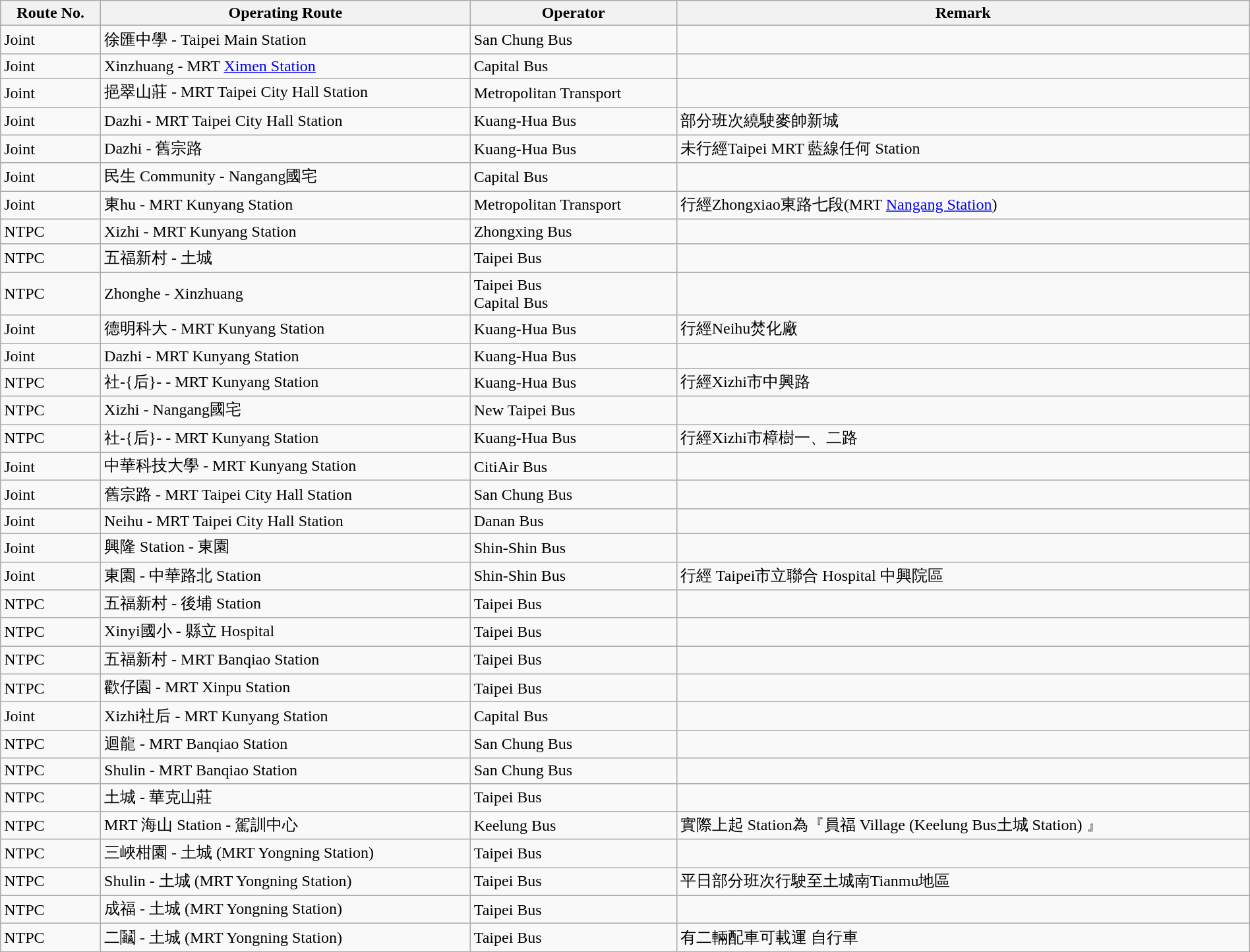<table class="wikitable"  style="width:100%; margin:auto;">
<tr>
<th>Route No.</th>
<th>Operating Route</th>
<th>Operator</th>
<th>Remark</th>
</tr>
<tr>
<td>Joint </td>
<td>徐匯中學 - Taipei Main Station</td>
<td>San Chung Bus</td>
<td></td>
</tr>
<tr>
<td>Joint </td>
<td>Xinzhuang - MRT <a href='#'>Ximen Station</a></td>
<td>Capital Bus</td>
<td></td>
</tr>
<tr>
<td>Joint </td>
<td>挹翠山莊 - MRT Taipei City Hall Station</td>
<td>Metropolitan Transport</td>
<td></td>
</tr>
<tr>
<td>Joint </td>
<td>Dazhi - MRT Taipei City Hall Station</td>
<td>Kuang-Hua Bus</td>
<td>部分班次繞駛麥帥新城</td>
</tr>
<tr>
<td>Joint </td>
<td>Dazhi - 舊宗路</td>
<td>Kuang-Hua Bus</td>
<td>未行經Taipei MRT 藍線任何 Station</td>
</tr>
<tr>
<td>Joint </td>
<td>民生 Community - Nangang國宅</td>
<td>Capital Bus</td>
<td></td>
</tr>
<tr>
<td>Joint </td>
<td>東hu - MRT Kunyang Station</td>
<td>Metropolitan Transport</td>
<td>行經Zhongxiao東路七段(MRT <a href='#'>Nangang Station</a>)</td>
</tr>
<tr>
<td>NTPC <strong></strong></td>
<td>Xizhi - MRT Kunyang Station</td>
<td>Zhongxing Bus</td>
<td></td>
</tr>
<tr>
<td>NTPC <strong></strong></td>
<td>五福新村 - 土城</td>
<td>Taipei Bus</td>
<td></td>
</tr>
<tr>
<td>NTPC <strong></strong></td>
<td>Zhonghe - Xinzhuang</td>
<td>Taipei Bus<br>Capital Bus</td>
<td></td>
</tr>
<tr>
<td>Joint </td>
<td>德明科大 - MRT Kunyang Station</td>
<td>Kuang-Hua Bus</td>
<td>行經Neihu焚化廠</td>
</tr>
<tr>
<td>Joint </td>
<td>Dazhi - MRT Kunyang Station</td>
<td>Kuang-Hua Bus</td>
<td></td>
</tr>
<tr>
<td>NTPC <strong></strong></td>
<td>社-{后}- - MRT Kunyang Station</td>
<td>Kuang-Hua Bus</td>
<td>行經Xizhi市中興路</td>
</tr>
<tr>
<td>NTPC <strong></strong></td>
<td>Xizhi - Nangang國宅</td>
<td>New Taipei Bus</td>
<td></td>
</tr>
<tr>
<td>NTPC <strong></strong></td>
<td>社-{后}- - MRT Kunyang Station</td>
<td>Kuang-Hua Bus</td>
<td>行經Xizhi市樟樹一、二路</td>
</tr>
<tr>
<td>Joint </td>
<td>中華科技大學 - MRT Kunyang Station</td>
<td>CitiAir Bus</td>
<td></td>
</tr>
<tr>
<td>Joint </td>
<td>舊宗路 - MRT Taipei City Hall Station</td>
<td>San Chung Bus</td>
<td></td>
</tr>
<tr>
<td>Joint </td>
<td>Neihu - MRT Taipei City Hall Station</td>
<td>Danan Bus</td>
<td></td>
</tr>
<tr>
<td>Joint </td>
<td>興隆 Station - 東園</td>
<td>Shin-Shin Bus</td>
<td></td>
</tr>
<tr>
<td>Joint </td>
<td>東園 - 中華路北 Station</td>
<td>Shin-Shin Bus</td>
<td>行經 Taipei市立聯合 Hospital 中興院區</td>
</tr>
<tr>
<td>NTPC <strong></strong></td>
<td>五福新村 - 後埔 Station</td>
<td>Taipei Bus</td>
<td></td>
</tr>
<tr>
<td>NTPC <strong></strong></td>
<td>Xinyi國小 - 縣立 Hospital</td>
<td>Taipei Bus</td>
<td></td>
</tr>
<tr>
<td>NTPC <strong></strong></td>
<td>五福新村 - MRT Banqiao Station</td>
<td>Taipei Bus</td>
<td></td>
</tr>
<tr>
<td>NTPC <strong></strong></td>
<td>歡仔園 - MRT Xinpu Station</td>
<td>Taipei Bus</td>
<td></td>
</tr>
<tr>
<td>Joint </td>
<td>Xizhi社后 - MRT Kunyang Station</td>
<td>Capital Bus</td>
<td></td>
</tr>
<tr>
<td>NTPC <strong></strong></td>
<td>迴龍 - MRT Banqiao Station</td>
<td>San Chung Bus</td>
<td></td>
</tr>
<tr>
<td>NTPC <strong></strong></td>
<td>Shulin - MRT Banqiao Station</td>
<td>San Chung Bus</td>
<td></td>
</tr>
<tr>
<td>NTPC <strong></strong></td>
<td>土城 - 華克山莊</td>
<td>Taipei Bus</td>
<td></td>
</tr>
<tr>
<td>NTPC <strong></strong></td>
<td>MRT 海山 Station - 駕訓中心</td>
<td>Keelung Bus</td>
<td>實際上起 Station為『員福 Village (Keelung Bus土城 Station) 』</td>
</tr>
<tr>
<td>NTPC <strong></strong></td>
<td>三峽柑園 - 土城 (MRT Yongning Station)</td>
<td>Taipei Bus</td>
<td></td>
</tr>
<tr>
<td>NTPC <strong></strong></td>
<td>Shulin - 土城 (MRT Yongning Station)</td>
<td>Taipei Bus</td>
<td>平日部分班次行駛至土城南Tianmu地區</td>
</tr>
<tr>
<td>NTPC <strong></strong></td>
<td>成福 - 土城 (MRT Yongning Station)</td>
<td>Taipei Bus</td>
<td></td>
</tr>
<tr>
<td>NTPC <strong></strong></td>
<td>二鬮 - 土城 (MRT Yongning Station)</td>
<td>Taipei Bus</td>
<td>有二輛配車可載運 自行車</td>
</tr>
</table>
